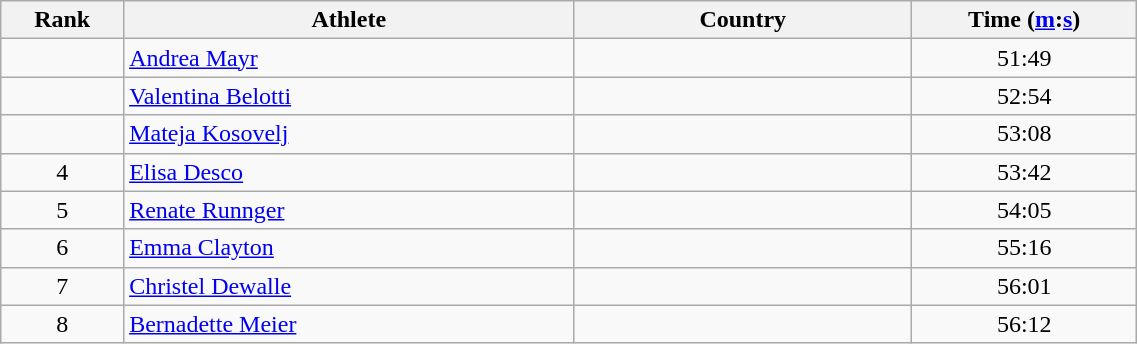<table class="wikitable" width=60%>
<tr>
<th width=5%>Rank</th>
<th width=20%>Athlete</th>
<th width=15%>Country</th>
<th width=10%>Time (<a href='#'>m</a>:<a href='#'>s</a>)</th>
</tr>
<tr align="center">
<td></td>
<td align="left"><a href='#'>Andrea Mayr</a></td>
<td align="left"></td>
<td>51:49</td>
</tr>
<tr align="center">
<td></td>
<td align="left"><a href='#'>Valentina Belotti</a></td>
<td align="left"></td>
<td>52:54</td>
</tr>
<tr align="center">
<td></td>
<td align="left"><a href='#'>Mateja Kosovelj</a></td>
<td align="left"></td>
<td>53:08</td>
</tr>
<tr align="center">
<td>4</td>
<td align="left"><a href='#'>Elisa Desco</a></td>
<td align="left"></td>
<td>53:42</td>
</tr>
<tr align="center">
<td>5</td>
<td align="left"><a href='#'>Renate Runnger</a></td>
<td align="left"></td>
<td>54:05</td>
</tr>
<tr align="center">
<td>6</td>
<td align="left"><a href='#'>Emma Clayton</a></td>
<td align="left"></td>
<td>55:16</td>
</tr>
<tr align="center">
<td>7</td>
<td align="left"><a href='#'>Christel Dewalle</a></td>
<td align="left"></td>
<td>56:01</td>
</tr>
<tr align="center">
<td>8</td>
<td align="left"><a href='#'>Bernadette Meier</a></td>
<td align="left"></td>
<td>56:12</td>
</tr>
</table>
